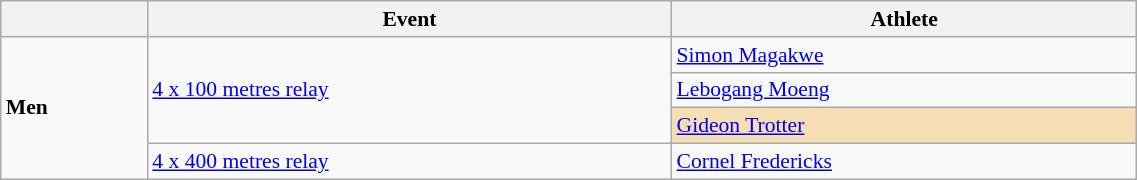<table class=wikitable style="font-size:90%" width=60%>
<tr>
<th></th>
<th>Event</th>
<th>Athlete</th>
</tr>
<tr>
<td rowspan=4><strong>Men</strong></td>
<td rowspan=3><a href='#'>4 x 100 metres relay</a></td>
<td><a href='#'>Simon Magakwe</a></td>
</tr>
<tr>
<td><a href='#'>Lebogang Moeng</a></td>
</tr>
<tr>
<td bgcolor="wheat"><a href='#'>Gideon Trotter</a></td>
</tr>
<tr>
<td><a href='#'>4 x 400 metres relay</a></td>
<td><a href='#'>Cornel Fredericks</a></td>
</tr>
</table>
